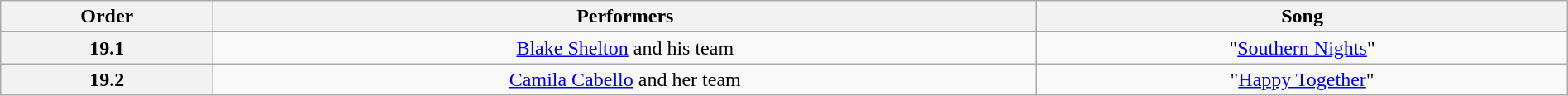<table class="wikitable" style="text-align:center; width:100%">
<tr>
<th>Order</th>
<th>Performers</th>
<th>Song</th>
</tr>
<tr>
<th>19.1</th>
<td><a href='#'>Blake Shelton</a> and his team<br></td>
<td>"<a href='#'>Southern Nights</a>"</td>
</tr>
<tr>
<th>19.2</th>
<td><a href='#'>Camila Cabello</a> and her team<br></td>
<td>"<a href='#'>Happy Together</a>"</td>
</tr>
</table>
